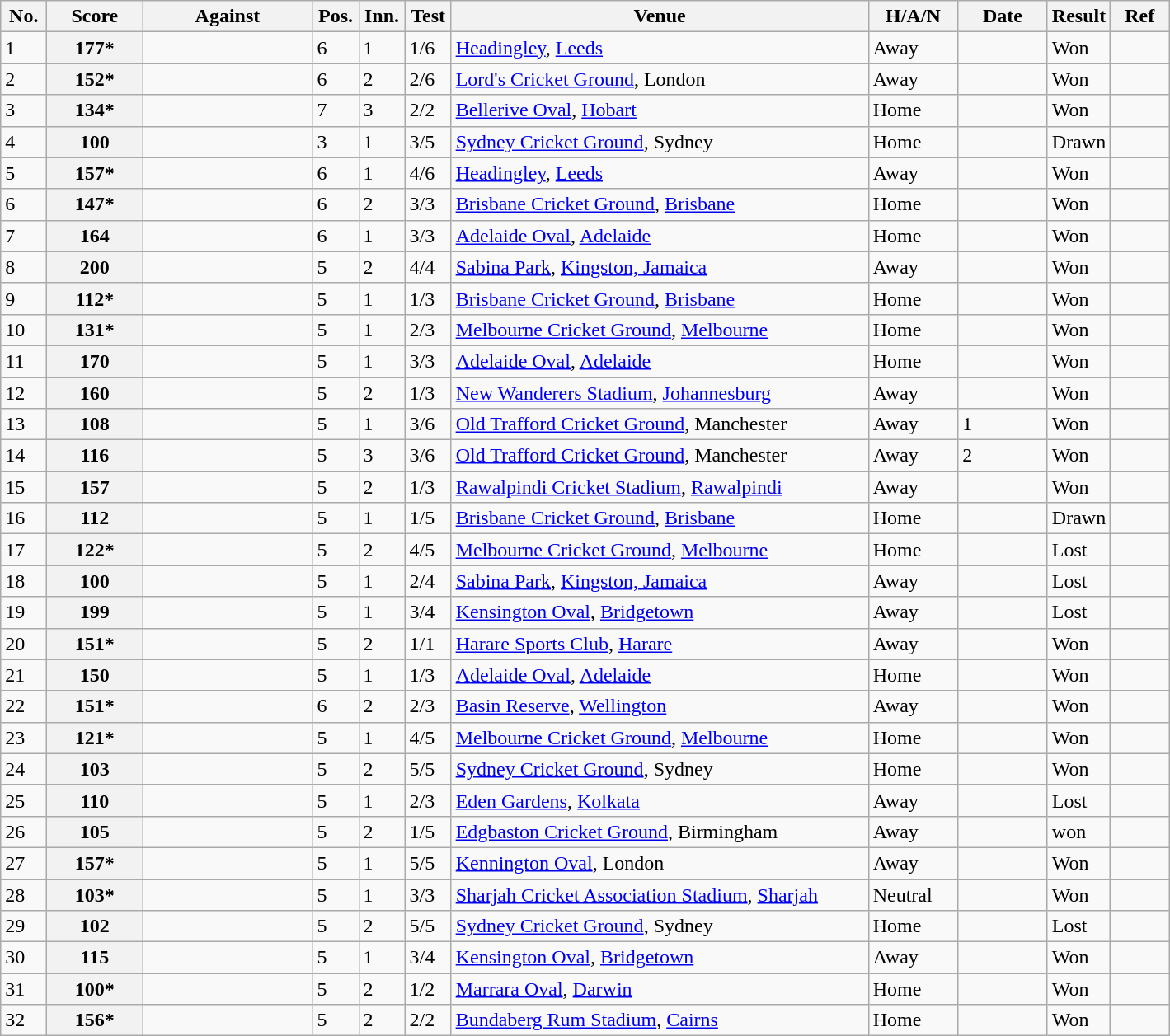<table class="wikitable sortable plainrowheaders" style="font-size: 100%">
<tr>
<th scope="col" style="width:30px;">No.</th>
<th scope="col" style="width:70px;">Score</th>
<th scope="col" style="width:130px;">Against</th>
<th scope="col" style="width:30px;">Pos.</th>
<th scope="col" style="width:30px;">Inn.</th>
<th scope="col" style="width:30px;">Test</th>
<th scope="col" style="width:330px;">Venue</th>
<th scope="col" style="width:65px;">H/A/N</th>
<th scope="col" style="width:65px;">Date</th>
<th scope="col" style="width:25px;">Result</th>
<th class="unsortable" scope="col" style="width:40px;">Ref</th>
</tr>
<tr>
<td>1</td>
<th scope="row"> 177*</th>
<td></td>
<td>6</td>
<td>1</td>
<td>1/6</td>
<td><a href='#'>Headingley</a>, <a href='#'>Leeds</a></td>
<td>Away</td>
<td></td>
<td>Won</td>
<td align=center></td>
</tr>
<tr>
<td>2</td>
<th scope="row"> 152* </th>
<td></td>
<td>6</td>
<td>2</td>
<td>2/6</td>
<td><a href='#'>Lord's Cricket Ground</a>, London</td>
<td>Away</td>
<td></td>
<td>Won</td>
<td align=center></td>
</tr>
<tr>
<td>3</td>
<th scope="row"> 134*</th>
<td></td>
<td>7</td>
<td>3</td>
<td>2/2</td>
<td><a href='#'>Bellerive Oval</a>, <a href='#'>Hobart</a></td>
<td>Home</td>
<td></td>
<td>Won</td>
<td align=center></td>
</tr>
<tr>
<td>4</td>
<th scope="row"> 100</th>
<td></td>
<td>3</td>
<td>1</td>
<td>3/5</td>
<td><a href='#'>Sydney Cricket Ground</a>, Sydney</td>
<td>Home</td>
<td></td>
<td>Drawn</td>
<td align=center></td>
</tr>
<tr>
<td>5</td>
<th scope="row"> 157*</th>
<td></td>
<td>6</td>
<td>1</td>
<td>4/6</td>
<td><a href='#'>Headingley</a>, <a href='#'>Leeds</a></td>
<td>Away</td>
<td></td>
<td>Won</td>
<td align=center></td>
</tr>
<tr>
<td>6</td>
<th scope="row"> 147*</th>
<td></td>
<td>6</td>
<td>2</td>
<td>3/3</td>
<td><a href='#'>Brisbane Cricket Ground</a>, <a href='#'>Brisbane</a></td>
<td>Home</td>
<td></td>
<td>Won</td>
<td align=center></td>
</tr>
<tr>
<td>7</td>
<th scope="row"> 164 </th>
<td></td>
<td>6</td>
<td>1</td>
<td>3/3</td>
<td><a href='#'>Adelaide Oval</a>, <a href='#'>Adelaide</a></td>
<td>Home</td>
<td></td>
<td>Won</td>
<td align=center></td>
</tr>
<tr>
<td>8</td>
<th scope="row"> 200 </th>
<td></td>
<td>5</td>
<td>2</td>
<td>4/4</td>
<td><a href='#'>Sabina Park</a>, <a href='#'>Kingston, Jamaica</a></td>
<td>Away</td>
<td></td>
<td>Won</td>
<td align=center></td>
</tr>
<tr>
<td>9</td>
<th scope="row"> 112*</th>
<td></td>
<td>5</td>
<td>1</td>
<td>1/3</td>
<td><a href='#'>Brisbane Cricket Ground</a>, <a href='#'>Brisbane</a></td>
<td>Home</td>
<td></td>
<td>Won</td>
<td align=center></td>
</tr>
<tr>
<td>10</td>
<th scope="row"> 131*</th>
<td></td>
<td>5</td>
<td>1</td>
<td>2/3</td>
<td><a href='#'>Melbourne Cricket Ground</a>, <a href='#'>Melbourne</a></td>
<td>Home</td>
<td></td>
<td>Won</td>
<td align=center></td>
</tr>
<tr>
<td>11</td>
<th scope="row"> 170 </th>
<td></td>
<td>5</td>
<td>1</td>
<td>3/3</td>
<td><a href='#'>Adelaide Oval</a>, <a href='#'>Adelaide</a></td>
<td>Home</td>
<td></td>
<td>Won</td>
<td align=center></td>
</tr>
<tr>
<td>12</td>
<th scope="row"> 160 </th>
<td></td>
<td>5</td>
<td>2</td>
<td>1/3</td>
<td><a href='#'>New Wanderers Stadium</a>, <a href='#'>Johannesburg</a></td>
<td>Away</td>
<td></td>
<td>Won</td>
<td align=center></td>
</tr>
<tr>
<td>13</td>
<th scope="row"> 108 </th>
<td></td>
<td>5</td>
<td>1</td>
<td>3/6</td>
<td><a href='#'>Old Trafford Cricket Ground</a>, Manchester</td>
<td>Away</td>
<td><span>1</span></td>
<td>Won</td>
<td align=center></td>
</tr>
<tr>
<td>14</td>
<th scope="row"> 116</th>
<td></td>
<td>5</td>
<td>3</td>
<td>3/6</td>
<td><a href='#'>Old Trafford Cricket Ground</a>, Manchester</td>
<td>Away</td>
<td><span>2</span></td>
<td>Won</td>
<td align=center></td>
</tr>
<tr>
<td>15</td>
<th scope="row"> 157 </th>
<td></td>
<td>5</td>
<td>2</td>
<td>1/3</td>
<td><a href='#'>Rawalpindi Cricket Stadium</a>, <a href='#'>Rawalpindi</a></td>
<td>Away</td>
<td></td>
<td>Won</td>
<td align=center></td>
</tr>
<tr>
<td>16</td>
<th scope="row"> 112</th>
<td></td>
<td>5</td>
<td>1</td>
<td>1/5</td>
<td><a href='#'>Brisbane Cricket Ground</a>, <a href='#'>Brisbane</a></td>
<td>Home</td>
<td></td>
<td>Drawn</td>
<td align=center></td>
</tr>
<tr>
<td>17</td>
<th scope="row"> 122*</th>
<td></td>
<td>5</td>
<td>2</td>
<td>4/5</td>
<td><a href='#'>Melbourne Cricket Ground</a>, <a href='#'>Melbourne</a></td>
<td>Home</td>
<td></td>
<td>Lost</td>
<td align=center></td>
</tr>
<tr>
<td>18</td>
<th scope="row"> 100 </th>
<td></td>
<td>5</td>
<td>1</td>
<td>2/4</td>
<td><a href='#'>Sabina Park</a>, <a href='#'>Kingston, Jamaica</a></td>
<td>Away</td>
<td></td>
<td>Lost</td>
<td align=center></td>
</tr>
<tr>
<td>19</td>
<th scope="row"> 199 </th>
<td></td>
<td>5</td>
<td>1</td>
<td>3/4</td>
<td><a href='#'>Kensington Oval</a>, <a href='#'>Bridgetown</a></td>
<td>Away</td>
<td></td>
<td>Lost</td>
<td align=center></td>
</tr>
<tr>
<td>20</td>
<th scope="row"> 151*  </th>
<td></td>
<td>5</td>
<td>2</td>
<td>1/1</td>
<td><a href='#'>Harare Sports Club</a>, <a href='#'>Harare</a></td>
<td>Away</td>
<td></td>
<td>Won</td>
<td align=center></td>
</tr>
<tr>
<td>21</td>
<th scope="row"> 150  </th>
<td></td>
<td>5</td>
<td>1</td>
<td>1/3</td>
<td><a href='#'>Adelaide Oval</a>, <a href='#'>Adelaide</a></td>
<td>Home</td>
<td></td>
<td>Won</td>
<td align=center></td>
</tr>
<tr>
<td>22</td>
<th scope="row"> 151* </th>
<td></td>
<td>6</td>
<td>2</td>
<td>2/3</td>
<td><a href='#'>Basin Reserve</a>, <a href='#'>Wellington</a></td>
<td>Away</td>
<td></td>
<td>Won</td>
<td align=center></td>
</tr>
<tr>
<td>23</td>
<th scope="row"> 121*  </th>
<td></td>
<td>5</td>
<td>1</td>
<td>4/5</td>
<td><a href='#'>Melbourne Cricket Ground</a>, <a href='#'>Melbourne</a></td>
<td>Home</td>
<td></td>
<td>Won</td>
<td align=center></td>
</tr>
<tr>
<td>24</td>
<th scope="row"> 103 </th>
<td></td>
<td>5</td>
<td>2</td>
<td>5/5</td>
<td><a href='#'>Sydney Cricket Ground</a>, Sydney</td>
<td>Home</td>
<td></td>
<td>Won</td>
<td align=center></td>
</tr>
<tr>
<td>25</td>
<th scope="row"> 110 </th>
<td></td>
<td>5</td>
<td>1</td>
<td>2/3</td>
<td><a href='#'>Eden Gardens</a>, <a href='#'>Kolkata</a></td>
<td>Away</td>
<td></td>
<td>Lost</td>
<td align=center></td>
</tr>
<tr>
<td>26</td>
<th scope="row"> 105 </th>
<td></td>
<td>5</td>
<td>2</td>
<td>1/5</td>
<td><a href='#'>Edgbaston Cricket Ground</a>, Birmingham</td>
<td>Away</td>
<td></td>
<td>won</td>
<td align=center></td>
</tr>
<tr>
<td>27</td>
<th scope="row"> 157* </th>
<td></td>
<td>5</td>
<td>1</td>
<td>5/5</td>
<td><a href='#'>Kennington Oval</a>, London</td>
<td>Away</td>
<td></td>
<td>Won</td>
<td align=center></td>
</tr>
<tr>
<td>28</td>
<th scope="row"> 103* </th>
<td></td>
<td>5</td>
<td>1</td>
<td>3/3</td>
<td><a href='#'>Sharjah Cricket Association Stadium</a>, <a href='#'>Sharjah</a></td>
<td>Neutral</td>
<td></td>
<td>Won</td>
<td align=center></td>
</tr>
<tr>
<td>29</td>
<th scope="row"> 102 </th>
<td></td>
<td>5</td>
<td>2</td>
<td>5/5</td>
<td><a href='#'>Sydney Cricket Ground</a>, Sydney</td>
<td>Home</td>
<td></td>
<td>Lost</td>
<td align=center></td>
</tr>
<tr>
<td>30</td>
<th scope="row"> 115 </th>
<td></td>
<td>5</td>
<td>1</td>
<td>3/4</td>
<td><a href='#'>Kensington Oval</a>, <a href='#'>Bridgetown</a></td>
<td>Away</td>
<td></td>
<td>Won</td>
<td align=center></td>
</tr>
<tr>
<td>31</td>
<th scope="row"> 100*  </th>
<td></td>
<td>5</td>
<td>2</td>
<td>1/2</td>
<td><a href='#'>Marrara Oval</a>, <a href='#'>Darwin</a></td>
<td>Home</td>
<td></td>
<td>Won</td>
<td align=center></td>
</tr>
<tr>
<td>32</td>
<th scope="row"> 156* </th>
<td></td>
<td>5</td>
<td>2</td>
<td>2/2</td>
<td><a href='#'>Bundaberg Rum Stadium</a>, <a href='#'>Cairns</a></td>
<td>Home</td>
<td></td>
<td>Won</td>
<td align=center></td>
</tr>
</table>
